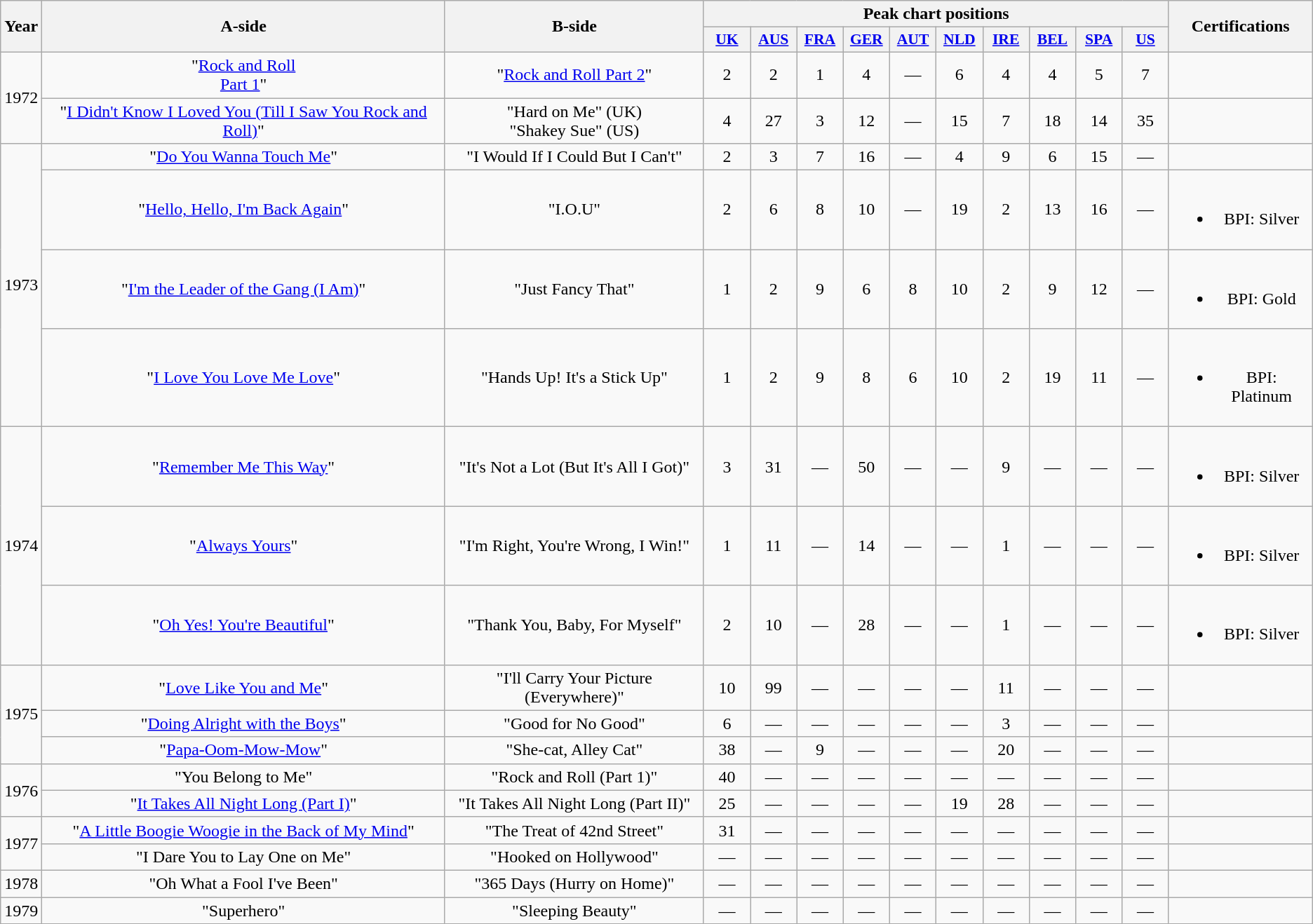<table class="wikitable plainrowheaders" style="text-align:center;">
<tr>
<th scope="col" rowspan="2">Year</th>
<th scope="col" rowspan="2">A-side</th>
<th scope="col" rowspan="2">B-side</th>
<th scope="col" colspan="10">Peak chart positions</th>
<th scope="col" rowspan="2">Certifications</th>
</tr>
<tr>
<th scope="col" style="width:2.6em;font-size:90%;"><a href='#'>UK</a><br></th>
<th scope="col" style="width:2.6em;font-size:90%;"><a href='#'>AUS</a><br></th>
<th scope="col" style="width:2.6em;font-size:90%;"><a href='#'>FRA</a></th>
<th scope="col" style="width:2.6em;font-size:90%;"><a href='#'>GER</a><br></th>
<th scope="col" style="width:2.6em;font-size:90%;"><a href='#'>AUT</a><br></th>
<th scope="col" style="width:2.6em;font-size:90%;"><a href='#'>NLD</a><br></th>
<th scope="col" style="width:2.6em;font-size:90%;"><a href='#'>IRE</a><br></th>
<th scope="col" style="width:2.6em;font-size:90%;"><a href='#'>BEL</a><br></th>
<th scope="col" style="width:2.6em;font-size:90%;"><a href='#'>SPA</a></th>
<th scope="col" style="width:2.6em;font-size:90%;"><a href='#'>US</a></th>
</tr>
<tr>
<td rowspan="2">1972</td>
<td>"<a href='#'>Rock and Roll<br>Part 1</a>"</td>
<td>"<a href='#'>Rock and Roll Part 2</a>"</td>
<td>2</td>
<td>2</td>
<td>1</td>
<td>4</td>
<td>—</td>
<td>6</td>
<td>4</td>
<td>4</td>
<td>5</td>
<td>7</td>
<td></td>
</tr>
<tr>
<td>"<a href='#'>I Didn't Know I Loved You (Till I Saw You Rock and Roll)</a>"</td>
<td>"Hard on Me" (UK)<br>"Shakey Sue" (US)</td>
<td>4</td>
<td>27</td>
<td>3</td>
<td>12</td>
<td>—</td>
<td>15</td>
<td>7</td>
<td>18</td>
<td>14</td>
<td>35</td>
<td></td>
</tr>
<tr>
<td rowspan="4">1973</td>
<td>"<a href='#'>Do You Wanna Touch Me</a>"</td>
<td>"I Would If I Could But I Can't"</td>
<td>2</td>
<td>3</td>
<td>7</td>
<td>16</td>
<td>—</td>
<td>4</td>
<td>9</td>
<td>6</td>
<td>15</td>
<td>—</td>
<td></td>
</tr>
<tr>
<td>"<a href='#'>Hello, Hello, I'm Back Again</a>"</td>
<td>"I.O.U"</td>
<td>2</td>
<td>6</td>
<td>8</td>
<td>10</td>
<td>—</td>
<td>19</td>
<td>2</td>
<td>13</td>
<td>16</td>
<td>—</td>
<td><br><ul><li>BPI: Silver</li></ul></td>
</tr>
<tr>
<td>"<a href='#'>I'm the Leader of the Gang (I Am)</a>"</td>
<td>"Just Fancy That"</td>
<td>1</td>
<td>2</td>
<td>9</td>
<td>6</td>
<td>8</td>
<td>10</td>
<td>2</td>
<td>9</td>
<td>12</td>
<td>—</td>
<td><br><ul><li>BPI: Gold</li></ul></td>
</tr>
<tr>
<td>"<a href='#'>I Love You Love Me Love</a>"</td>
<td>"Hands Up! It's a Stick Up"</td>
<td>1</td>
<td>2</td>
<td>9</td>
<td>8</td>
<td>6</td>
<td>10</td>
<td>2</td>
<td>19</td>
<td>11</td>
<td>—</td>
<td><br><ul><li>BPI: Platinum</li></ul></td>
</tr>
<tr>
<td rowspan="3">1974</td>
<td>"<a href='#'>Remember Me This Way</a>"</td>
<td>"It's Not a Lot (But It's All I Got)"</td>
<td>3</td>
<td>31</td>
<td>—</td>
<td>50</td>
<td>—</td>
<td>—</td>
<td>9</td>
<td>—</td>
<td>—</td>
<td>—</td>
<td><br><ul><li>BPI: Silver</li></ul></td>
</tr>
<tr>
<td>"<a href='#'>Always Yours</a>"</td>
<td>"I'm Right, You're Wrong, I Win!"</td>
<td>1</td>
<td>11</td>
<td>—</td>
<td>14</td>
<td>—</td>
<td>—</td>
<td>1</td>
<td>—</td>
<td>—</td>
<td>—</td>
<td><br><ul><li>BPI: Silver</li></ul></td>
</tr>
<tr>
<td>"<a href='#'>Oh Yes! You're Beautiful</a>"</td>
<td>"Thank You, Baby, For Myself"</td>
<td>2</td>
<td>10</td>
<td>—</td>
<td>28</td>
<td>—</td>
<td>—</td>
<td>1</td>
<td>—</td>
<td>—</td>
<td>—</td>
<td><br><ul><li>BPI: Silver</li></ul></td>
</tr>
<tr>
<td rowspan="3">1975</td>
<td>"<a href='#'>Love Like You and Me</a>"</td>
<td>"I'll Carry Your Picture (Everywhere)"</td>
<td>10</td>
<td>99</td>
<td>—</td>
<td>—</td>
<td>—</td>
<td>—</td>
<td>11</td>
<td>—</td>
<td>—</td>
<td>—</td>
<td></td>
</tr>
<tr>
<td>"<a href='#'>Doing Alright with the Boys</a>"</td>
<td>"Good for No Good"</td>
<td>6</td>
<td>—</td>
<td>—</td>
<td>—</td>
<td>—</td>
<td>—</td>
<td>3</td>
<td>—</td>
<td>—</td>
<td>—</td>
<td></td>
</tr>
<tr>
<td>"<a href='#'>Papa-Oom-Mow-Mow</a>"</td>
<td>"She-cat, Alley Cat"</td>
<td>38</td>
<td>—</td>
<td>9</td>
<td>—</td>
<td>—</td>
<td>—</td>
<td>20</td>
<td>—</td>
<td>—</td>
<td>—</td>
<td></td>
</tr>
<tr>
<td rowspan="2">1976</td>
<td>"You Belong to Me"</td>
<td>"Rock and Roll (Part 1)"</td>
<td>40</td>
<td>—</td>
<td>—</td>
<td>—</td>
<td>—</td>
<td>—</td>
<td>—</td>
<td>—</td>
<td>—</td>
<td>—</td>
<td></td>
</tr>
<tr>
<td>"<a href='#'>It Takes All Night Long (Part I)</a>"</td>
<td>"It Takes All Night Long (Part II)"</td>
<td>25</td>
<td>—</td>
<td>—</td>
<td>—</td>
<td>—</td>
<td>19</td>
<td>28</td>
<td>—</td>
<td>—</td>
<td>—</td>
<td></td>
</tr>
<tr>
<td rowspan="2">1977</td>
<td>"<a href='#'>A Little Boogie Woogie in the Back of My Mind</a>"</td>
<td>"The Treat of 42nd Street"</td>
<td>31</td>
<td>—</td>
<td>—</td>
<td>—</td>
<td>—</td>
<td>—</td>
<td>—</td>
<td>—</td>
<td>—</td>
<td>—</td>
<td></td>
</tr>
<tr>
<td>"I Dare You to Lay One on Me"</td>
<td>"Hooked on Hollywood"</td>
<td>—</td>
<td>—</td>
<td>—</td>
<td>—</td>
<td>—</td>
<td>—</td>
<td>—</td>
<td>—</td>
<td>—</td>
<td>—</td>
<td></td>
</tr>
<tr>
<td>1978</td>
<td>"Oh What a Fool I've Been"</td>
<td>"365 Days (Hurry on Home)"</td>
<td>—</td>
<td>—</td>
<td>—</td>
<td>—</td>
<td>—</td>
<td>—</td>
<td>—</td>
<td>—</td>
<td>—</td>
<td>—</td>
<td></td>
</tr>
<tr>
<td>1979</td>
<td>"Superhero"</td>
<td>"Sleeping Beauty"</td>
<td>—</td>
<td>—</td>
<td>—</td>
<td>—</td>
<td>—</td>
<td>—</td>
<td>—</td>
<td>—</td>
<td>—</td>
<td>—</td>
<td></td>
</tr>
</table>
